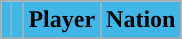<table class="wikitable sortable">
<tr>
<th style="background:#41B6E6; color:#000; "></th>
<th style="background:#41B6E6; color:#000; "></th>
<th style="background:#41B6E6; color:#000; ">Player</th>
<th style="background:#41B6E6; color:#000; ">Nation</th>
</tr>
<tr>
</tr>
</table>
